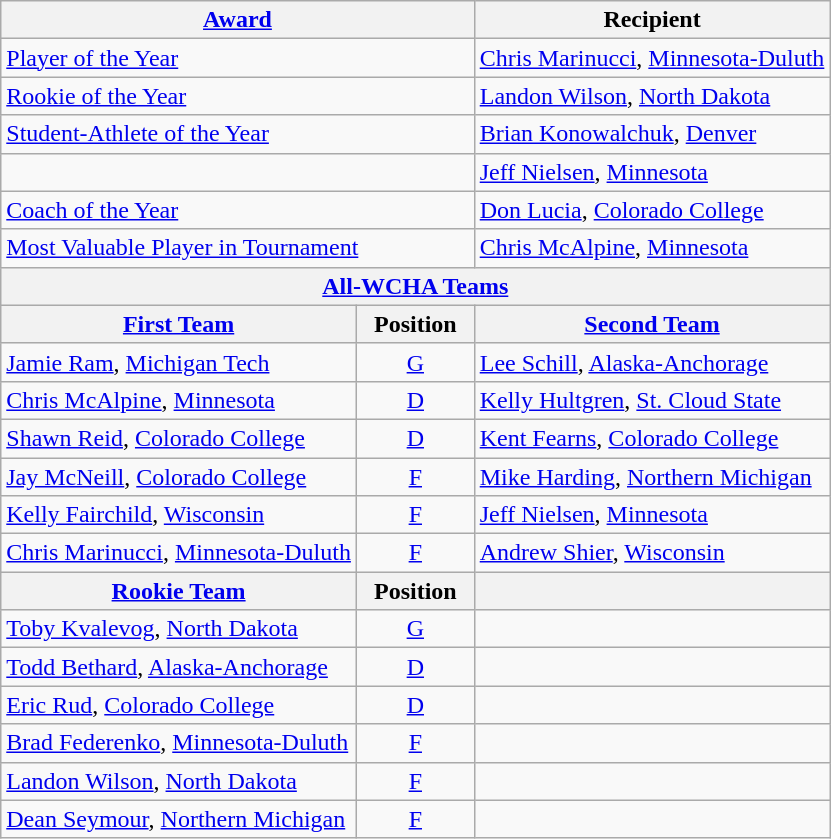<table class="wikitable">
<tr>
<th colspan=2><a href='#'>Award</a></th>
<th>Recipient</th>
</tr>
<tr>
<td colspan=2><a href='#'>Player of the Year</a></td>
<td><a href='#'>Chris Marinucci</a>, <a href='#'>Minnesota-Duluth</a></td>
</tr>
<tr>
<td colspan=2><a href='#'>Rookie of the Year</a></td>
<td><a href='#'>Landon Wilson</a>, <a href='#'>North Dakota</a></td>
</tr>
<tr>
<td colspan=2><a href='#'>Student-Athlete of the Year</a></td>
<td><a href='#'>Brian Konowalchuk</a>, <a href='#'>Denver</a></td>
</tr>
<tr>
<td colspan=2></td>
<td><a href='#'>Jeff Nielsen</a>, <a href='#'>Minnesota</a></td>
</tr>
<tr>
<td colspan=2><a href='#'>Coach of the Year</a></td>
<td><a href='#'>Don Lucia</a>, <a href='#'>Colorado College</a></td>
</tr>
<tr>
<td colspan=2><a href='#'>Most Valuable Player in Tournament</a></td>
<td><a href='#'>Chris McAlpine</a>, <a href='#'>Minnesota</a></td>
</tr>
<tr>
<th colspan=3><a href='#'>All-WCHA Teams</a></th>
</tr>
<tr>
<th><a href='#'>First Team</a></th>
<th>  Position  </th>
<th><a href='#'>Second Team</a></th>
</tr>
<tr>
<td><a href='#'>Jamie Ram</a>, <a href='#'>Michigan Tech</a></td>
<td align=center><a href='#'>G</a></td>
<td><a href='#'>Lee Schill</a>, <a href='#'>Alaska-Anchorage</a></td>
</tr>
<tr>
<td><a href='#'>Chris McAlpine</a>, <a href='#'>Minnesota</a></td>
<td align=center><a href='#'>D</a></td>
<td><a href='#'>Kelly Hultgren</a>, <a href='#'>St. Cloud State</a></td>
</tr>
<tr>
<td><a href='#'>Shawn Reid</a>, <a href='#'>Colorado College</a></td>
<td align=center><a href='#'>D</a></td>
<td><a href='#'>Kent Fearns</a>, <a href='#'>Colorado College</a></td>
</tr>
<tr>
<td><a href='#'>Jay McNeill</a>, <a href='#'>Colorado College</a></td>
<td align=center><a href='#'>F</a></td>
<td><a href='#'>Mike Harding</a>, <a href='#'>Northern Michigan</a></td>
</tr>
<tr>
<td><a href='#'>Kelly Fairchild</a>, <a href='#'>Wisconsin</a></td>
<td align=center><a href='#'>F</a></td>
<td><a href='#'>Jeff Nielsen</a>, <a href='#'>Minnesota</a></td>
</tr>
<tr>
<td><a href='#'>Chris Marinucci</a>, <a href='#'>Minnesota-Duluth</a></td>
<td align=center><a href='#'>F</a></td>
<td><a href='#'>Andrew Shier</a>, <a href='#'>Wisconsin</a></td>
</tr>
<tr>
<th><a href='#'>Rookie Team</a></th>
<th>  Position  </th>
<th></th>
</tr>
<tr>
<td><a href='#'>Toby Kvalevog</a>, <a href='#'>North Dakota</a></td>
<td align=center><a href='#'>G</a></td>
<td></td>
</tr>
<tr>
<td><a href='#'>Todd Bethard</a>, <a href='#'>Alaska-Anchorage</a></td>
<td align=center><a href='#'>D</a></td>
<td></td>
</tr>
<tr>
<td><a href='#'>Eric Rud</a>, <a href='#'>Colorado College</a></td>
<td align=center><a href='#'>D</a></td>
<td></td>
</tr>
<tr>
<td><a href='#'>Brad Federenko</a>, <a href='#'>Minnesota-Duluth</a></td>
<td align=center><a href='#'>F</a></td>
<td></td>
</tr>
<tr>
<td><a href='#'>Landon Wilson</a>, <a href='#'>North Dakota</a></td>
<td align=center><a href='#'>F</a></td>
<td></td>
</tr>
<tr>
<td><a href='#'>Dean Seymour</a>, <a href='#'>Northern Michigan</a></td>
<td align=center><a href='#'>F</a></td>
<td></td>
</tr>
</table>
